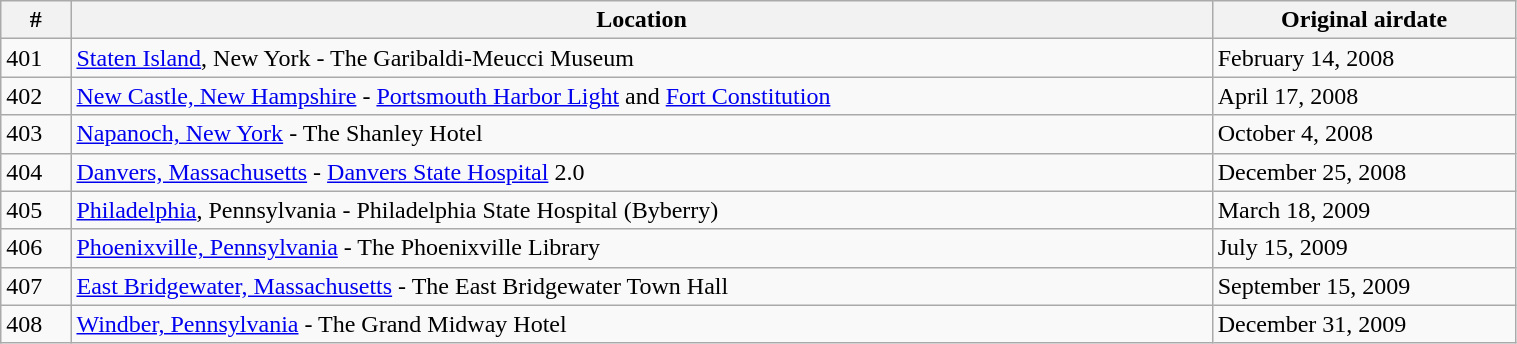<table class="wikitable" style="width:80%;">
<tr>
<th>#</th>
<th>Location</th>
<th>Original airdate</th>
</tr>
<tr>
<td>401</td>
<td><a href='#'>Staten Island</a>, New York - The Garibaldi-Meucci Museum</td>
<td>February 14, 2008</td>
</tr>
<tr>
<td>402</td>
<td><a href='#'>New Castle, New Hampshire</a> - <a href='#'>Portsmouth Harbor Light</a> and <a href='#'>Fort Constitution</a></td>
<td>April 17, 2008</td>
</tr>
<tr>
<td>403</td>
<td><a href='#'>Napanoch, New York</a> - The Shanley Hotel</td>
<td>October 4, 2008</td>
</tr>
<tr>
<td>404</td>
<td><a href='#'>Danvers, Massachusetts</a> - <a href='#'>Danvers State Hospital</a> 2.0</td>
<td>December 25, 2008</td>
</tr>
<tr>
<td>405</td>
<td><a href='#'>Philadelphia</a>, Pennsylvania - Philadelphia State Hospital (Byberry)</td>
<td>March 18, 2009</td>
</tr>
<tr>
<td>406</td>
<td><a href='#'>Phoenixville, Pennsylvania</a> - The Phoenixville Library</td>
<td>July 15, 2009</td>
</tr>
<tr>
<td>407</td>
<td><a href='#'>East Bridgewater, Massachusetts</a> - The East Bridgewater Town Hall</td>
<td>September 15, 2009</td>
</tr>
<tr>
<td>408</td>
<td><a href='#'>Windber, Pennsylvania</a> - The Grand Midway Hotel</td>
<td>December 31, 2009</td>
</tr>
</table>
